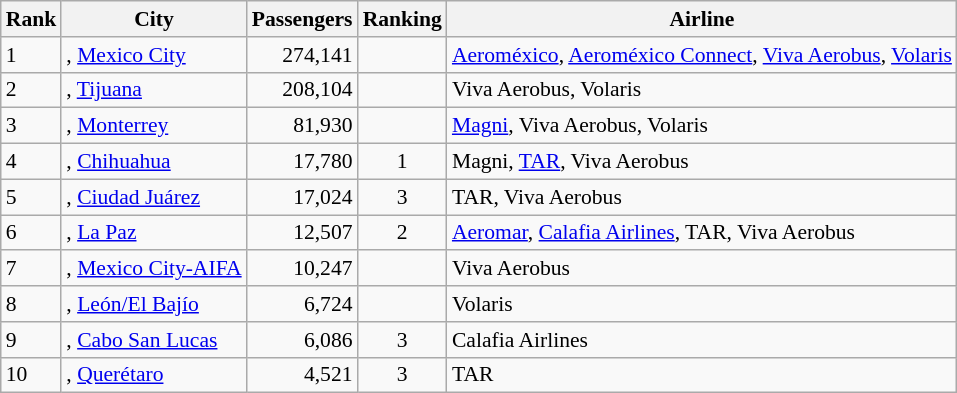<table class="wikitable" style="font-size: 90%" width= align=>
<tr>
<th>Rank</th>
<th>City</th>
<th>Passengers</th>
<th>Ranking</th>
<th>Airline</th>
</tr>
<tr>
<td>1</td>
<td>, <a href='#'>Mexico City</a></td>
<td align="right">274,141</td>
<td align="center"></td>
<td><a href='#'>Aeroméxico</a>, <a href='#'>Aeroméxico Connect</a>, <a href='#'>Viva Aerobus</a>, <a href='#'>Volaris</a></td>
</tr>
<tr>
<td>2</td>
<td>, <a href='#'>Tijuana</a></td>
<td align="right">208,104</td>
<td align="center"></td>
<td>Viva Aerobus, Volaris</td>
</tr>
<tr>
<td>3</td>
<td>, <a href='#'>Monterrey</a></td>
<td align="right">81,930</td>
<td align="center"></td>
<td><a href='#'>Magni</a>, Viva Aerobus, Volaris</td>
</tr>
<tr>
<td>4</td>
<td>, <a href='#'>Chihuahua</a></td>
<td align="right">17,780</td>
<td align="center"> 1</td>
<td>Magni, <a href='#'>TAR</a>, Viva Aerobus</td>
</tr>
<tr>
<td>5</td>
<td>, <a href='#'>Ciudad Juárez</a></td>
<td align="right">17,024</td>
<td align="center"> 3</td>
<td>TAR, Viva Aerobus</td>
</tr>
<tr>
<td>6</td>
<td>, <a href='#'>La Paz</a></td>
<td align="right">12,507</td>
<td align="center"> 2</td>
<td><a href='#'>Aeromar</a>, <a href='#'>Calafia Airlines</a>, TAR, Viva Aerobus</td>
</tr>
<tr>
<td>7</td>
<td>, <a href='#'>Mexico City-AIFA</a></td>
<td align="right">10,247</td>
<td align="center"></td>
<td>Viva Aerobus</td>
</tr>
<tr>
<td>8</td>
<td>, <a href='#'>León/El Bajío</a></td>
<td align="right">6,724</td>
<td align="center"></td>
<td>Volaris</td>
</tr>
<tr>
<td>9</td>
<td>, <a href='#'>Cabo San Lucas</a></td>
<td align="right">6,086</td>
<td align="center"> 3</td>
<td>Calafia Airlines</td>
</tr>
<tr>
<td>10</td>
<td>, <a href='#'>Querétaro</a></td>
<td align="right">4,521</td>
<td align="center"> 3</td>
<td>TAR</td>
</tr>
</table>
